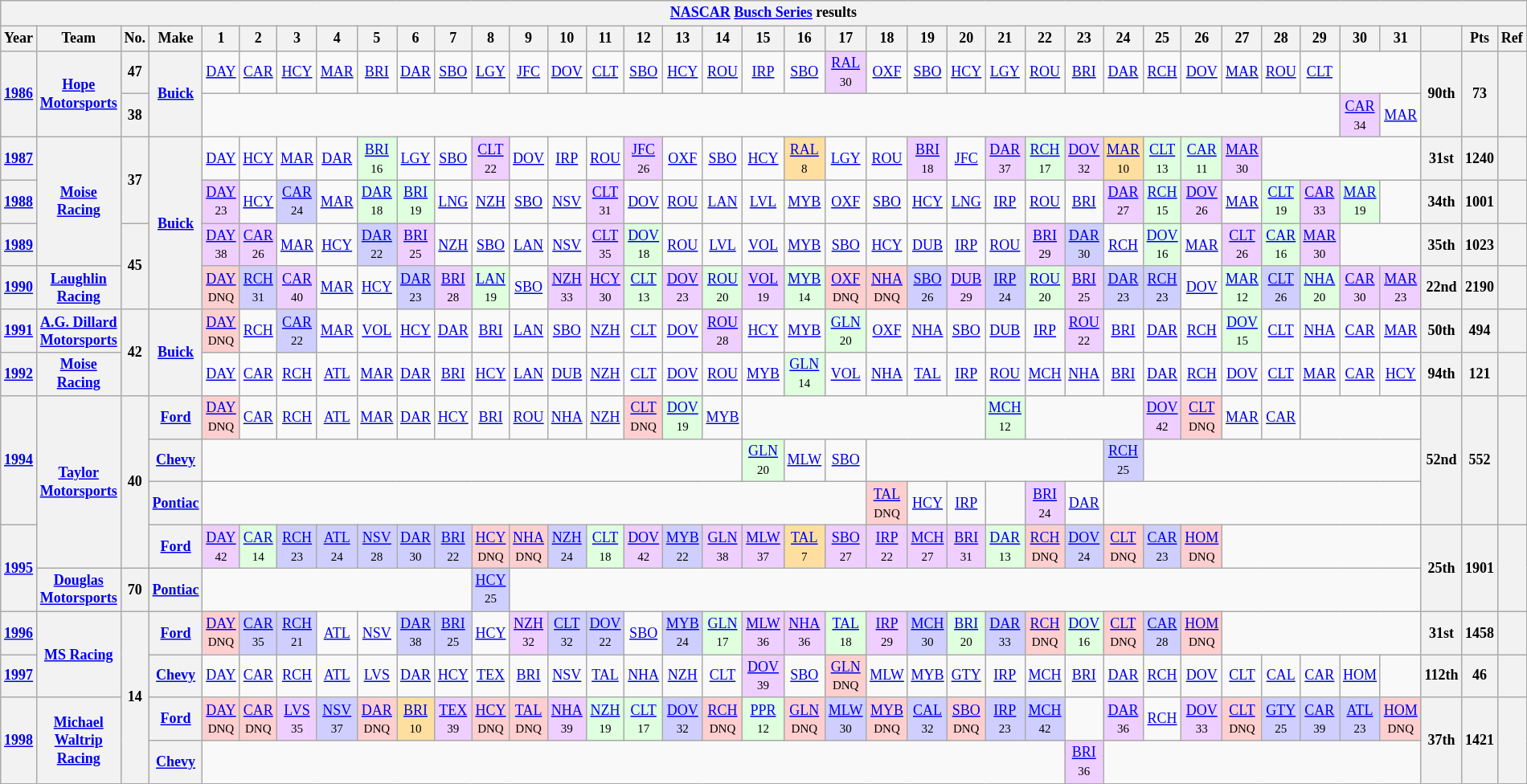<table class="wikitable" style="text-align:center; font-size:75%">
<tr>
<th colspan=42><a href='#'>NASCAR</a> <a href='#'>Busch Series</a> results</th>
</tr>
<tr>
<th>Year</th>
<th>Team</th>
<th>No.</th>
<th>Make</th>
<th>1</th>
<th>2</th>
<th>3</th>
<th>4</th>
<th>5</th>
<th>6</th>
<th>7</th>
<th>8</th>
<th>9</th>
<th>10</th>
<th>11</th>
<th>12</th>
<th>13</th>
<th>14</th>
<th>15</th>
<th>16</th>
<th>17</th>
<th>18</th>
<th>19</th>
<th>20</th>
<th>21</th>
<th>22</th>
<th>23</th>
<th>24</th>
<th>25</th>
<th>26</th>
<th>27</th>
<th>28</th>
<th>29</th>
<th>30</th>
<th>31</th>
<th></th>
<th>Pts</th>
<th>Ref</th>
</tr>
<tr>
<th rowspan=2><a href='#'>1986</a></th>
<th rowspan=2><a href='#'>Hope Motorsports</a></th>
<th>47</th>
<th rowspan=2><a href='#'>Buick</a></th>
<td><a href='#'>DAY</a></td>
<td><a href='#'>CAR</a></td>
<td><a href='#'>HCY</a></td>
<td><a href='#'>MAR</a></td>
<td><a href='#'>BRI</a></td>
<td><a href='#'>DAR</a></td>
<td><a href='#'>SBO</a></td>
<td><a href='#'>LGY</a></td>
<td><a href='#'>JFC</a></td>
<td><a href='#'>DOV</a></td>
<td><a href='#'>CLT</a></td>
<td><a href='#'>SBO</a></td>
<td><a href='#'>HCY</a></td>
<td><a href='#'>ROU</a></td>
<td><a href='#'>IRP</a></td>
<td><a href='#'>SBO</a></td>
<td style="background:#EFCFFF;"><a href='#'>RAL</a><br><small>30</small></td>
<td><a href='#'>OXF</a></td>
<td><a href='#'>SBO</a></td>
<td><a href='#'>HCY</a></td>
<td><a href='#'>LGY</a></td>
<td><a href='#'>ROU</a></td>
<td><a href='#'>BRI</a></td>
<td><a href='#'>DAR</a></td>
<td><a href='#'>RCH</a></td>
<td><a href='#'>DOV</a></td>
<td><a href='#'>MAR</a></td>
<td><a href='#'>ROU</a></td>
<td><a href='#'>CLT</a></td>
<td colspan=2></td>
<th rowspan=2>90th</th>
<th rowspan=2>73</th>
<th rowspan=2></th>
</tr>
<tr>
<th>38</th>
<td colspan=29></td>
<td style="background:#EFCFFF;"><a href='#'>CAR</a><br><small>34</small></td>
<td><a href='#'>MAR</a></td>
</tr>
<tr>
<th><a href='#'>1987</a></th>
<th rowspan=3><a href='#'>Moise Racing</a></th>
<th rowspan=2>37</th>
<th rowspan=4><a href='#'>Buick</a></th>
<td><a href='#'>DAY</a></td>
<td><a href='#'>HCY</a></td>
<td><a href='#'>MAR</a></td>
<td><a href='#'>DAR</a></td>
<td style="background:#DFFFDF;"><a href='#'>BRI</a><br><small>16</small></td>
<td><a href='#'>LGY</a></td>
<td><a href='#'>SBO</a></td>
<td style="background:#EFCFFF;"><a href='#'>CLT</a><br><small>22</small></td>
<td><a href='#'>DOV</a></td>
<td><a href='#'>IRP</a></td>
<td><a href='#'>ROU</a></td>
<td style="background:#EFCFFF;"><a href='#'>JFC</a><br><small>26</small></td>
<td><a href='#'>OXF</a></td>
<td><a href='#'>SBO</a></td>
<td><a href='#'>HCY</a></td>
<td style="background:#FFDF9F;"><a href='#'>RAL</a><br><small>8</small></td>
<td><a href='#'>LGY</a></td>
<td><a href='#'>ROU</a></td>
<td style="background:#EFCFFF;"><a href='#'>BRI</a><br><small>18</small></td>
<td><a href='#'>JFC</a></td>
<td style="background:#EFCFFF;"><a href='#'>DAR</a><br><small>37</small></td>
<td style="background:#DFFFDF;"><a href='#'>RCH</a><br><small>17</small></td>
<td style="background:#EFCFFF;"><a href='#'>DOV</a><br><small>32</small></td>
<td style="background:#FFDF9F;"><a href='#'>MAR</a><br><small>10</small></td>
<td style="background:#DFFFDF;"><a href='#'>CLT</a><br><small>13</small></td>
<td style="background:#DFFFDF;"><a href='#'>CAR</a><br><small>11</small></td>
<td style="background:#EFCFFF;"><a href='#'>MAR</a><br><small>30</small></td>
<td colspan=4></td>
<th>31st</th>
<th>1240</th>
<th></th>
</tr>
<tr>
<th><a href='#'>1988</a></th>
<td style="background:#EFCFFF;"><a href='#'>DAY</a><br><small>23</small></td>
<td><a href='#'>HCY</a></td>
<td style="background:#CFCFFF;"><a href='#'>CAR</a><br><small>24</small></td>
<td><a href='#'>MAR</a></td>
<td style="background:#DFFFDF;"><a href='#'>DAR</a><br><small>18</small></td>
<td style="background:#DFFFDF;"><a href='#'>BRI</a><br><small>19</small></td>
<td><a href='#'>LNG</a></td>
<td><a href='#'>NZH</a></td>
<td><a href='#'>SBO</a></td>
<td><a href='#'>NSV</a></td>
<td style="background:#EFCFFF;"><a href='#'>CLT</a><br><small>31</small></td>
<td><a href='#'>DOV</a></td>
<td><a href='#'>ROU</a></td>
<td><a href='#'>LAN</a></td>
<td><a href='#'>LVL</a></td>
<td><a href='#'>MYB</a></td>
<td><a href='#'>OXF</a></td>
<td><a href='#'>SBO</a></td>
<td><a href='#'>HCY</a></td>
<td><a href='#'>LNG</a></td>
<td><a href='#'>IRP</a></td>
<td><a href='#'>ROU</a></td>
<td><a href='#'>BRI</a></td>
<td style="background:#EFCFFF;"><a href='#'>DAR</a><br><small>27</small></td>
<td style="background:#DFFFDF;"><a href='#'>RCH</a><br><small>15</small></td>
<td style="background:#EFCFFF;"><a href='#'>DOV</a><br><small>26</small></td>
<td><a href='#'>MAR</a></td>
<td style="background:#DFFFDF;"><a href='#'>CLT</a><br><small>19</small></td>
<td style="background:#EFCFFF;"><a href='#'>CAR</a><br><small>33</small></td>
<td style="background:#DFFFDF;"><a href='#'>MAR</a><br><small>19</small></td>
<td></td>
<th>34th</th>
<th>1001</th>
<th></th>
</tr>
<tr>
<th><a href='#'>1989</a></th>
<th rowspan=2>45</th>
<td style="background:#EFCFFF;"><a href='#'>DAY</a><br><small>38</small></td>
<td style="background:#EFCFFF;"><a href='#'>CAR</a><br><small>26</small></td>
<td><a href='#'>MAR</a></td>
<td><a href='#'>HCY</a></td>
<td style="background:#CFCFFF;"><a href='#'>DAR</a><br><small>22</small></td>
<td style="background:#EFCFFF;"><a href='#'>BRI</a><br><small>25</small></td>
<td><a href='#'>NZH</a></td>
<td><a href='#'>SBO</a></td>
<td><a href='#'>LAN</a></td>
<td><a href='#'>NSV</a></td>
<td style="background:#EFCFFF;"><a href='#'>CLT</a><br><small>35</small></td>
<td style="background:#DFFFDF;"><a href='#'>DOV</a><br><small>18</small></td>
<td><a href='#'>ROU</a></td>
<td><a href='#'>LVL</a></td>
<td><a href='#'>VOL</a></td>
<td><a href='#'>MYB</a></td>
<td><a href='#'>SBO</a></td>
<td><a href='#'>HCY</a></td>
<td><a href='#'>DUB</a></td>
<td><a href='#'>IRP</a></td>
<td><a href='#'>ROU</a></td>
<td style="background:#EFCFFF;"><a href='#'>BRI</a><br><small>29</small></td>
<td style="background:#CFCFFF;"><a href='#'>DAR</a><br><small>30</small></td>
<td><a href='#'>RCH</a></td>
<td style="background:#DFFFDF;"><a href='#'>DOV</a><br><small>16</small></td>
<td><a href='#'>MAR</a></td>
<td style="background:#EFCFFF;"><a href='#'>CLT</a><br><small>26</small></td>
<td style="background:#DFFFDF;"><a href='#'>CAR</a><br><small>16</small></td>
<td style="background:#EFCFFF;"><a href='#'>MAR</a><br><small>30</small></td>
<td colspan=2></td>
<th>35th</th>
<th>1023</th>
<th></th>
</tr>
<tr>
<th><a href='#'>1990</a></th>
<th><a href='#'>Laughlin Racing</a></th>
<td style="background:#FFCFCF;"><a href='#'>DAY</a><br><small>DNQ</small></td>
<td style="background:#CFCFFF;"><a href='#'>RCH</a><br><small>31</small></td>
<td style="background:#EFCFFF;"><a href='#'>CAR</a><br><small>40</small></td>
<td><a href='#'>MAR</a></td>
<td><a href='#'>HCY</a></td>
<td style="background:#CFCFFF;"><a href='#'>DAR</a><br><small>23</small></td>
<td style="background:#EFCFFF;"><a href='#'>BRI</a><br><small>28</small></td>
<td style="background:#DFFFDF;"><a href='#'>LAN</a><br><small>19</small></td>
<td><a href='#'>SBO</a></td>
<td style="background:#EFCFFF;"><a href='#'>NZH</a><br><small>33</small></td>
<td style="background:#EFCFFF;"><a href='#'>HCY</a><br><small>30</small></td>
<td style="background:#DFFFDF;"><a href='#'>CLT</a><br><small>13</small></td>
<td style="background:#EFCFFF;"><a href='#'>DOV</a><br><small>23</small></td>
<td style="background:#DFFFDF;"><a href='#'>ROU</a><br><small>20</small></td>
<td style="background:#EFCFFF;"><a href='#'>VOL</a><br><small>19</small></td>
<td style="background:#DFFFDF;"><a href='#'>MYB</a><br><small>14</small></td>
<td style="background:#FFCFCF;"><a href='#'>OXF</a><br><small>DNQ</small></td>
<td style="background:#FFCFCF;"><a href='#'>NHA</a><br><small>DNQ</small></td>
<td style="background:#CFCFFF;"><a href='#'>SBO</a><br><small>26</small></td>
<td style="background:#EFCFFF;"><a href='#'>DUB</a><br><small>29</small></td>
<td style="background:#CFCFFF;"><a href='#'>IRP</a><br><small>24</small></td>
<td style="background:#DFFFDF;"><a href='#'>ROU</a><br><small>20</small></td>
<td style="background:#EFCFFF;"><a href='#'>BRI</a><br><small>25</small></td>
<td style="background:#CFCFFF;"><a href='#'>DAR</a><br><small>23</small></td>
<td style="background:#CFCFFF;"><a href='#'>RCH</a><br><small>23</small></td>
<td><a href='#'>DOV</a></td>
<td style="background:#DFFFDF;"><a href='#'>MAR</a><br><small>12</small></td>
<td style="background:#CFCFFF;"><a href='#'>CLT</a><br><small>26</small></td>
<td style="background:#DFFFDF;"><a href='#'>NHA</a><br><small>20</small></td>
<td style="background:#EFCFFF;"><a href='#'>CAR</a><br><small>30</small></td>
<td style="background:#EFCFFF;"><a href='#'>MAR</a><br><small>23</small></td>
<th>22nd</th>
<th>2190</th>
<th></th>
</tr>
<tr>
<th><a href='#'>1991</a></th>
<th><a href='#'>A.G. Dillard Motorsports</a></th>
<th rowspan=2>42</th>
<th rowspan=2><a href='#'>Buick</a></th>
<td style="background:#FFCFCF;"><a href='#'>DAY</a><br><small>DNQ</small></td>
<td><a href='#'>RCH</a></td>
<td style="background:#CFCFFF;"><a href='#'>CAR</a><br><small>22</small></td>
<td><a href='#'>MAR</a></td>
<td><a href='#'>VOL</a></td>
<td><a href='#'>HCY</a></td>
<td><a href='#'>DAR</a></td>
<td><a href='#'>BRI</a></td>
<td><a href='#'>LAN</a></td>
<td><a href='#'>SBO</a></td>
<td><a href='#'>NZH</a></td>
<td><a href='#'>CLT</a></td>
<td><a href='#'>DOV</a></td>
<td style="background:#EFCFFF;"><a href='#'>ROU</a><br><small>28</small></td>
<td><a href='#'>HCY</a></td>
<td><a href='#'>MYB</a></td>
<td style="background:#DFFFDF;"><a href='#'>GLN</a><br><small>20</small></td>
<td><a href='#'>OXF</a></td>
<td><a href='#'>NHA</a></td>
<td><a href='#'>SBO</a></td>
<td><a href='#'>DUB</a></td>
<td><a href='#'>IRP</a></td>
<td style="background:#EFCFFF;"><a href='#'>ROU</a><br><small>22</small></td>
<td><a href='#'>BRI</a></td>
<td><a href='#'>DAR</a></td>
<td><a href='#'>RCH</a></td>
<td style="background:#DFFFDF;"><a href='#'>DOV</a><br><small>15</small></td>
<td><a href='#'>CLT</a></td>
<td><a href='#'>NHA</a></td>
<td><a href='#'>CAR</a></td>
<td><a href='#'>MAR</a></td>
<th>50th</th>
<th>494</th>
<th></th>
</tr>
<tr>
<th><a href='#'>1992</a></th>
<th><a href='#'>Moise Racing</a></th>
<td><a href='#'>DAY</a></td>
<td><a href='#'>CAR</a></td>
<td><a href='#'>RCH</a></td>
<td><a href='#'>ATL</a></td>
<td><a href='#'>MAR</a></td>
<td><a href='#'>DAR</a></td>
<td><a href='#'>BRI</a></td>
<td><a href='#'>HCY</a></td>
<td><a href='#'>LAN</a></td>
<td><a href='#'>DUB</a></td>
<td><a href='#'>NZH</a></td>
<td><a href='#'>CLT</a></td>
<td><a href='#'>DOV</a></td>
<td><a href='#'>ROU</a></td>
<td><a href='#'>MYB</a></td>
<td style="background:#DFFFDF;"><a href='#'>GLN</a><br><small>14</small></td>
<td><a href='#'>VOL</a></td>
<td><a href='#'>NHA</a></td>
<td><a href='#'>TAL</a></td>
<td><a href='#'>IRP</a></td>
<td><a href='#'>ROU</a></td>
<td><a href='#'>MCH</a></td>
<td><a href='#'>NHA</a></td>
<td><a href='#'>BRI</a></td>
<td><a href='#'>DAR</a></td>
<td><a href='#'>RCH</a></td>
<td><a href='#'>DOV</a></td>
<td><a href='#'>CLT</a></td>
<td><a href='#'>MAR</a></td>
<td><a href='#'>CAR</a></td>
<td><a href='#'>HCY</a></td>
<th>94th</th>
<th>121</th>
<th></th>
</tr>
<tr>
<th rowspan=3><a href='#'>1994</a></th>
<th rowspan=4><a href='#'>Taylor Motorsports</a></th>
<th rowspan=4>40</th>
<th><a href='#'>Ford</a></th>
<td style="background:#FFCFCF;"><a href='#'>DAY</a><br><small>DNQ</small></td>
<td><a href='#'>CAR</a></td>
<td><a href='#'>RCH</a></td>
<td><a href='#'>ATL</a></td>
<td><a href='#'>MAR</a></td>
<td><a href='#'>DAR</a></td>
<td><a href='#'>HCY</a></td>
<td><a href='#'>BRI</a></td>
<td><a href='#'>ROU</a></td>
<td><a href='#'>NHA</a></td>
<td><a href='#'>NZH</a></td>
<td style="background:#FFCFCF;"><a href='#'>CLT</a><br><small>DNQ</small></td>
<td style="background:#DFFFDF;"><a href='#'>DOV</a><br><small>19</small></td>
<td><a href='#'>MYB</a></td>
<td colspan=6></td>
<td style="background:#DFFFDF;"><a href='#'>MCH</a><br><small>12</small></td>
<td colspan=3></td>
<td style="background:#EFCFFF;"><a href='#'>DOV</a><br><small>42</small></td>
<td style="background:#FFCFCF;"><a href='#'>CLT</a><br><small>DNQ</small></td>
<td><a href='#'>MAR</a></td>
<td><a href='#'>CAR</a></td>
<td colspan=3></td>
<th rowspan=3>52nd</th>
<th rowspan=3>552</th>
<th rowspan=3></th>
</tr>
<tr>
<th><a href='#'>Chevy</a></th>
<td colspan=14></td>
<td style="background:#DFFFDF;"><a href='#'>GLN</a><br><small>20</small></td>
<td><a href='#'>MLW</a></td>
<td><a href='#'>SBO</a></td>
<td colspan=6></td>
<td style="background:#CFCFFF;"><a href='#'>RCH</a><br><small>25</small></td>
<td colspan=7></td>
</tr>
<tr>
<th><a href='#'>Pontiac</a></th>
<td colspan=17></td>
<td style="background:#FFCFCF;"><a href='#'>TAL</a><br><small>DNQ</small></td>
<td><a href='#'>HCY</a></td>
<td><a href='#'>IRP</a></td>
<td></td>
<td style="background:#EFCFFF;"><a href='#'>BRI</a><br><small>24</small></td>
<td><a href='#'>DAR</a></td>
<td colspan=8></td>
</tr>
<tr>
<th rowspan=2><a href='#'>1995</a></th>
<th><a href='#'>Ford</a></th>
<td style="background:#EFCFFF;"><a href='#'>DAY</a><br><small>42</small></td>
<td style="background:#DFFFDF;"><a href='#'>CAR</a><br><small>14</small></td>
<td style="background:#CFCFFF;"><a href='#'>RCH</a><br><small>23</small></td>
<td style="background:#CFCFFF;"><a href='#'>ATL</a><br><small>24</small></td>
<td style="background:#CFCFFF;"><a href='#'>NSV</a><br><small>28</small></td>
<td style="background:#CFCFFF;"><a href='#'>DAR</a><br><small>30</small></td>
<td style="background:#CFCFFF;"><a href='#'>BRI</a><br><small>22</small></td>
<td style="background:#FFCFCF;"><a href='#'>HCY</a><br><small>DNQ</small></td>
<td style="background:#FFCFCF;"><a href='#'>NHA</a><br><small>DNQ</small></td>
<td style="background:#CFCFFF;"><a href='#'>NZH</a><br><small>24</small></td>
<td style="background:#DFFFDF;"><a href='#'>CLT</a><br><small>18</small></td>
<td style="background:#EFCFFF;"><a href='#'>DOV</a><br><small>42</small></td>
<td style="background:#CFCFFF;"><a href='#'>MYB</a><br><small>22</small></td>
<td style="background:#EFCFFF;"><a href='#'>GLN</a><br><small>38</small></td>
<td style="background:#EFCFFF;"><a href='#'>MLW</a><br><small>37</small></td>
<td style="background:#FFDF9F;"><a href='#'>TAL</a><br><small>7</small></td>
<td style="background:#EFCFFF;"><a href='#'>SBO</a><br><small>27</small></td>
<td style="background:#EFCFFF;"><a href='#'>IRP</a><br><small>22</small></td>
<td style="background:#EFCFFF;"><a href='#'>MCH</a><br><small>27</small></td>
<td style="background:#EFCFFF;"><a href='#'>BRI</a><br><small>31</small></td>
<td style="background:#DFFFDF;"><a href='#'>DAR</a><br><small>13</small></td>
<td style="background:#FFCFCF;"><a href='#'>RCH</a><br><small>DNQ</small></td>
<td style="background:#CFCFFF;"><a href='#'>DOV</a><br><small>24</small></td>
<td style="background:#FFCFCF;"><a href='#'>CLT</a><br><small>DNQ</small></td>
<td style="background:#CFCFFF;"><a href='#'>CAR</a><br><small>23</small></td>
<td style="background:#FFCFCF;"><a href='#'>HOM</a><br><small>DNQ</small></td>
<td colspan=5></td>
<th rowspan=2>25th</th>
<th rowspan=2>1901</th>
<th rowspan=2></th>
</tr>
<tr>
<th><a href='#'>Douglas Motorsports</a></th>
<th>70</th>
<th><a href='#'>Pontiac</a></th>
<td colspan=7></td>
<td style="background:#CFCFFF;"><a href='#'>HCY</a><br><small>25</small></td>
<td colspan=23></td>
</tr>
<tr>
<th><a href='#'>1996</a></th>
<th rowspan=2><a href='#'>MS Racing</a></th>
<th rowspan=4>14</th>
<th><a href='#'>Ford</a></th>
<td style="background:#FFCFCF;"><a href='#'>DAY</a><br><small>DNQ</small></td>
<td style="background:#CFCFFF;"><a href='#'>CAR</a><br><small>35</small></td>
<td style="background:#CFCFFF;"><a href='#'>RCH</a><br><small>21</small></td>
<td><a href='#'>ATL</a></td>
<td><a href='#'>NSV</a></td>
<td style="background:#CFCFFF;"><a href='#'>DAR</a><br><small>38</small></td>
<td style="background:#CFCFFF;"><a href='#'>BRI</a><br><small>25</small></td>
<td><a href='#'>HCY</a></td>
<td style="background:#EFCFFF;"><a href='#'>NZH</a><br><small>32</small></td>
<td style="background:#CFCFFF;"><a href='#'>CLT</a><br><small>32</small></td>
<td style="background:#CFCFFF;"><a href='#'>DOV</a><br><small>22</small></td>
<td><a href='#'>SBO</a></td>
<td style="background:#CFCFFF;"><a href='#'>MYB</a><br><small>24</small></td>
<td style="background:#DFFFDF;"><a href='#'>GLN</a><br><small>17</small></td>
<td style="background:#EFCFFF;"><a href='#'>MLW</a><br><small>36</small></td>
<td style="background:#EFCFFF;"><a href='#'>NHA</a><br><small>36</small></td>
<td style="background:#DFFFDF;"><a href='#'>TAL</a><br><small>18</small></td>
<td style="background:#EFCFFF;"><a href='#'>IRP</a><br><small>29</small></td>
<td style="background:#CFCFFF;"><a href='#'>MCH</a><br><small>30</small></td>
<td style="background:#DFFFDF;"><a href='#'>BRI</a><br><small>20</small></td>
<td style="background:#CFCFFF;"><a href='#'>DAR</a><br><small>33</small></td>
<td style="background:#FFCFCF;"><a href='#'>RCH</a><br><small>DNQ</small></td>
<td style="background:#DFFFDF;"><a href='#'>DOV</a><br><small>16</small></td>
<td style="background:#FFCFCF;"><a href='#'>CLT</a><br><small>DNQ</small></td>
<td style="background:#CFCFFF;"><a href='#'>CAR</a><br><small>28</small></td>
<td style="background:#FFCFCF;"><a href='#'>HOM</a><br><small>DNQ</small></td>
<td colspan=5></td>
<th>31st</th>
<th>1458</th>
<th></th>
</tr>
<tr>
<th><a href='#'>1997</a></th>
<th><a href='#'>Chevy</a></th>
<td><a href='#'>DAY</a></td>
<td><a href='#'>CAR</a></td>
<td><a href='#'>RCH</a></td>
<td><a href='#'>ATL</a></td>
<td><a href='#'>LVS</a></td>
<td><a href='#'>DAR</a></td>
<td><a href='#'>HCY</a></td>
<td><a href='#'>TEX</a></td>
<td><a href='#'>BRI</a></td>
<td><a href='#'>NSV</a></td>
<td><a href='#'>TAL</a></td>
<td><a href='#'>NHA</a></td>
<td><a href='#'>NZH</a></td>
<td><a href='#'>CLT</a></td>
<td style="background:#EFCFFF;"><a href='#'>DOV</a><br><small>39</small></td>
<td><a href='#'>SBO</a></td>
<td style="background:#FFCFCF;"><a href='#'>GLN</a><br><small>DNQ</small></td>
<td><a href='#'>MLW</a></td>
<td><a href='#'>MYB</a></td>
<td><a href='#'>GTY</a></td>
<td><a href='#'>IRP</a></td>
<td><a href='#'>MCH</a></td>
<td><a href='#'>BRI</a></td>
<td><a href='#'>DAR</a></td>
<td><a href='#'>RCH</a></td>
<td><a href='#'>DOV</a></td>
<td><a href='#'>CLT</a></td>
<td><a href='#'>CAL</a></td>
<td><a href='#'>CAR</a></td>
<td><a href='#'>HOM</a></td>
<td></td>
<th>112th</th>
<th>46</th>
<th></th>
</tr>
<tr>
<th rowspan=2><a href='#'>1998</a></th>
<th rowspan=2><a href='#'>Michael Waltrip Racing</a></th>
<th><a href='#'>Ford</a></th>
<td style="background:#FFCFCF;"><a href='#'>DAY</a><br><small>DNQ</small></td>
<td style="background:#FFCFCF;"><a href='#'>CAR</a><br><small>DNQ</small></td>
<td style="background:#EFCFFF;"><a href='#'>LVS</a><br><small>35</small></td>
<td style="background:#CFCFFF;"><a href='#'>NSV</a><br><small>37</small></td>
<td style="background:#FFCFCF;"><a href='#'>DAR</a><br><small>DNQ</small></td>
<td style="background:#FFDF9F;"><a href='#'>BRI</a><br><small>10</small></td>
<td style="background:#EFCFFF;"><a href='#'>TEX</a><br><small>39</small></td>
<td style="background:#FFCFCF;"><a href='#'>HCY</a><br><small>DNQ</small></td>
<td style="background:#FFCFCF;"><a href='#'>TAL</a><br><small>DNQ</small></td>
<td style="background:#EFCFFF;"><a href='#'>NHA</a><br><small>39</small></td>
<td style="background:#DFFFDF;"><a href='#'>NZH</a><br><small>19</small></td>
<td style="background:#DFFFDF;"><a href='#'>CLT</a><br><small>17</small></td>
<td style="background:#CFCFFF;"><a href='#'>DOV</a><br><small>32</small></td>
<td style="background:#FFCFCF;"><a href='#'>RCH</a><br><small>DNQ</small></td>
<td style="background:#DFFFDF;"><a href='#'>PPR</a><br><small>12</small></td>
<td style="background:#FFCFCF;"><a href='#'>GLN</a><br><small>DNQ</small></td>
<td style="background:#CFCFFF;"><a href='#'>MLW</a><br><small>30</small></td>
<td style="background:#FFCFCF;"><a href='#'>MYB</a><br><small>DNQ</small></td>
<td style="background:#CFCFFF;"><a href='#'>CAL</a><br><small>32</small></td>
<td style="background:#FFCFCF;"><a href='#'>SBO</a><br><small>DNQ</small></td>
<td style="background:#CFCFFF;"><a href='#'>IRP</a><br><small>23</small></td>
<td style="background:#CFCFFF;"><a href='#'>MCH</a><br><small>42</small></td>
<td></td>
<td style="background:#EFCFFF;"><a href='#'>DAR</a><br><small>36</small></td>
<td><a href='#'>RCH</a></td>
<td style="background:#EFCFFF;"><a href='#'>DOV</a><br><small>33</small></td>
<td style="background:#FFCFCF;"><a href='#'>CLT</a><br><small>DNQ</small></td>
<td style="background:#CFCFFF;"><a href='#'>GTY</a><br><small>25</small></td>
<td style="background:#CFCFFF;"><a href='#'>CAR</a><br><small>39</small></td>
<td style="background:#CFCFFF;"><a href='#'>ATL</a><br><small>23</small></td>
<td style="background:#FFCFCF;"><a href='#'>HOM</a><br><small>DNQ</small></td>
<th rowspan=2>37th</th>
<th rowspan=2>1421</th>
<th rowspan=2></th>
</tr>
<tr>
<th><a href='#'>Chevy</a></th>
<td colspan=22></td>
<td style="background:#EFCFFF;"><a href='#'>BRI</a><br><small>36</small></td>
<td colspan=8></td>
</tr>
</table>
